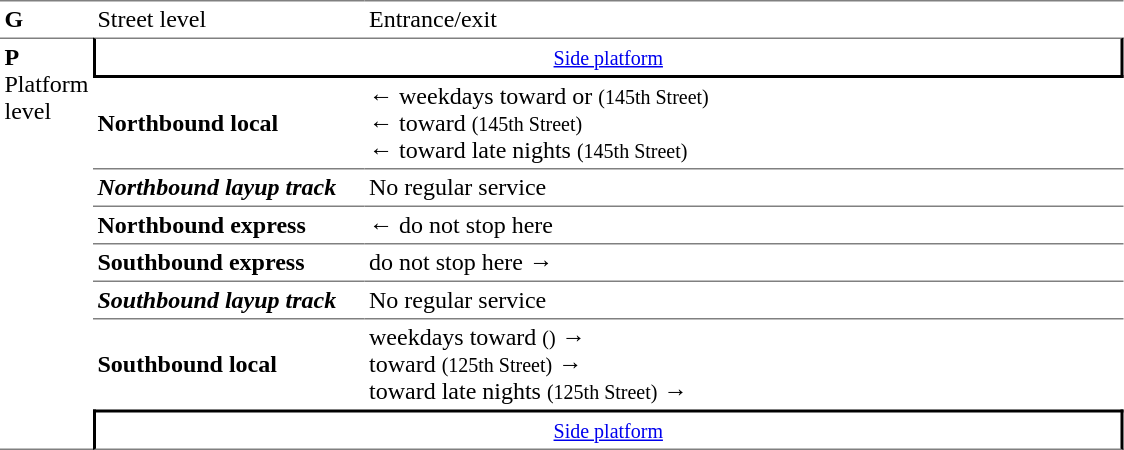<table table border=0 cellspacing=0 cellpadding=3>
<tr>
<td style="border-top:solid 1px gray;" width=50><strong>G</strong></td>
<td style="border-top:solid 1px gray;" width=175>Street level</td>
<td style="border-top:solid 1px gray;" width=500>Entrance/exit</td>
</tr>
<tr>
<td style="border-bottom:solid 1px gray;border-top:solid 1px gray;" rowspan=8 valign=top><strong>P</strong><br>Platform level</td>
<td style="border-top:solid 1px gray;border-right:solid 2px black;border-left:solid 2px black;border-bottom:solid 2px black;text-align:center;" colspan=2><small><a href='#'>Side platform</a></small></td>
</tr>
<tr>
<td style="border-bottom:solid 1px gray;"><strong>Northbound local</strong></td>
<td style="border-bottom:solid 1px gray;">←  weekdays toward  or  <small>(145th Street)</small><br>←  toward  <small>(145th Street)</small><br>←  toward  late nights <small>(145th Street)</small></td>
</tr>
<tr>
<td style="border-bottom:solid 1px gray;"><strong><em>Northbound layup track</em></strong></td>
<td style="border-bottom:solid 1px gray;"> No regular service</td>
</tr>
<tr>
<td style="border-bottom:solid 1px gray;"><strong>Northbound express</strong></td>
<td style="border-bottom:solid 1px gray;">←  do not stop here</td>
</tr>
<tr>
<td style="border-bottom:solid 1px gray;"><strong>Southbound express</strong></td>
<td style="border-bottom:solid 1px gray;">  do not stop here →</td>
</tr>
<tr>
<td style="border-bottom:solid 1px gray;"><strong><em>Southbound layup track</em></strong></td>
<td style="border-bottom:solid 1px gray;"> No regular service</td>
</tr>
<tr>
<td><strong>Southbound local</strong></td>
<td>  weekdays toward  <small>()</small> →<br>  toward  <small>(125th Street)</small> →<br>  toward  late nights <small>(125th Street)</small> →</td>
</tr>
<tr>
<td style="border-bottom:solid 1px gray;border-top:solid 2px black;border-right:solid 2px black;border-left:solid 2px black;text-align:center;" colspan=2><small><a href='#'>Side platform</a></small></td>
</tr>
</table>
